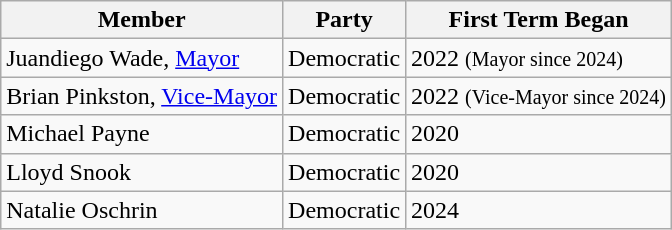<table class="wikitable sortable">
<tr>
<th>Member</th>
<th>Party</th>
<th>First Term Began</th>
</tr>
<tr>
<td>Juandiego Wade, <a href='#'>Mayor</a></td>
<td>Democratic</td>
<td>2022 <small>(Mayor since 2024)</small></td>
</tr>
<tr>
<td>Brian Pinkston, <a href='#'>Vice-Mayor</a></td>
<td>Democratic</td>
<td>2022 <small>(Vice-Mayor since 2024)</small></td>
</tr>
<tr>
<td>Michael Payne</td>
<td>Democratic</td>
<td>2020</td>
</tr>
<tr>
<td>Lloyd Snook</td>
<td>Democratic</td>
<td>2020</td>
</tr>
<tr>
<td>Natalie Oschrin</td>
<td>Democratic</td>
<td>2024</td>
</tr>
</table>
